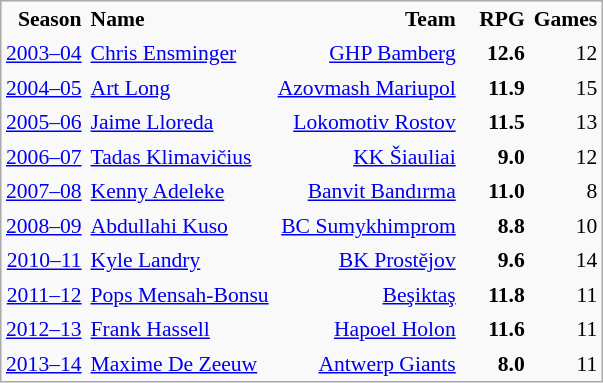<table cellspacing="0" cellpadding="3" style="background-color: #f9f9f9; font-size: 90%; text-align: right; border:1px solid #aaa;">
<tr>
<th>Season</th>
<th align=left>Name</th>
<th>Team</th>
<th width=40>RPG</th>
<th>Games</th>
</tr>
<tr>
<td><a href='#'>2003–04</a></td>
<td align="left"> <a href='#'>Chris Ensminger</a></td>
<td><a href='#'>GHP Bamberg</a></td>
<td><strong>12.6</strong></td>
<td>12</td>
</tr>
<tr>
<td><a href='#'>2004–05</a></td>
<td align="left"> <a href='#'>Art Long</a></td>
<td><a href='#'>Azovmash Mariupol</a></td>
<td><strong>11.9</strong></td>
<td>15</td>
</tr>
<tr>
<td><a href='#'>2005–06</a></td>
<td align="left"> <a href='#'>Jaime Lloreda</a></td>
<td><a href='#'>Lokomotiv Rostov</a></td>
<td><strong>11.5</strong></td>
<td>13</td>
</tr>
<tr>
<td><a href='#'>2006–07</a></td>
<td align="left"> <a href='#'>Tadas Klimavičius</a></td>
<td><a href='#'>KK Šiauliai</a></td>
<td><strong>9.0</strong></td>
<td>12</td>
</tr>
<tr>
<td><a href='#'>2007–08</a></td>
<td align="left"> <a href='#'>Kenny Adeleke</a></td>
<td><a href='#'>Banvit Bandırma</a></td>
<td><strong>11.0</strong></td>
<td>8</td>
</tr>
<tr>
<td><a href='#'>2008–09</a></td>
<td align="left"> <a href='#'>Abdullahi Kuso</a></td>
<td><a href='#'>BC Sumykhimprom</a></td>
<td><strong>8.8</strong></td>
<td>10</td>
</tr>
<tr>
<td><a href='#'>2010–11</a></td>
<td align="left"> <a href='#'>Kyle Landry</a></td>
<td><a href='#'>BK Prostějov</a></td>
<td><strong>9.6</strong></td>
<td>14</td>
</tr>
<tr>
<td><a href='#'>2011–12</a></td>
<td align="left"> <a href='#'>Pops Mensah-Bonsu</a></td>
<td><a href='#'>Beşiktaş</a></td>
<td><strong>11.8</strong></td>
<td>11</td>
</tr>
<tr>
<td><a href='#'>2012–13</a></td>
<td align="left"> <a href='#'>Frank Hassell</a></td>
<td><a href='#'>Hapoel Holon</a></td>
<td><strong>11.6</strong></td>
<td>11</td>
</tr>
<tr>
<td><a href='#'>2013–14</a></td>
<td align="left"> <a href='#'>Maxime De Zeeuw</a></td>
<td><a href='#'>Antwerp Giants</a></td>
<td><strong>8.0</strong></td>
<td>11</td>
</tr>
</table>
